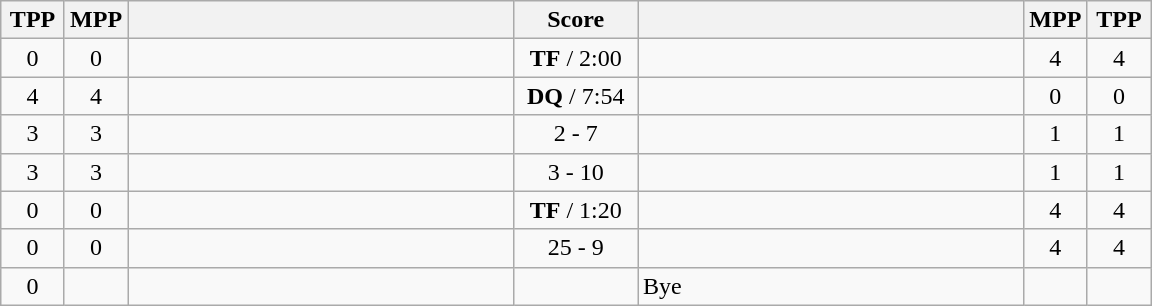<table class="wikitable" style="text-align: center;" |>
<tr>
<th width="35">TPP</th>
<th width="35">MPP</th>
<th width="250"></th>
<th width="75">Score</th>
<th width="250"></th>
<th width="35">MPP</th>
<th width="35">TPP</th>
</tr>
<tr>
<td>0</td>
<td>0</td>
<td style="text-align:left;"><strong></strong></td>
<td><strong>TF</strong> / 2:00</td>
<td style="text-align:left;"></td>
<td>4</td>
<td>4</td>
</tr>
<tr>
<td>4</td>
<td>4</td>
<td style="text-align:left;"></td>
<td><strong>DQ</strong> / 7:54</td>
<td style="text-align:left;"><strong></strong></td>
<td>0</td>
<td>0</td>
</tr>
<tr>
<td>3</td>
<td>3</td>
<td style="text-align:left;"></td>
<td>2 - 7</td>
<td style="text-align:left;"><strong></strong></td>
<td>1</td>
<td>1</td>
</tr>
<tr>
<td>3</td>
<td>3</td>
<td style="text-align:left;"></td>
<td>3 - 10</td>
<td style="text-align:left;"><strong></strong></td>
<td>1</td>
<td>1</td>
</tr>
<tr>
<td>0</td>
<td>0</td>
<td style="text-align:left;"><strong></strong></td>
<td><strong>TF</strong> / 1:20</td>
<td style="text-align:left;"></td>
<td>4</td>
<td>4</td>
</tr>
<tr>
<td>0</td>
<td>0</td>
<td style="text-align:left;"><strong></strong></td>
<td>25 - 9</td>
<td style="text-align:left;"></td>
<td>4</td>
<td>4</td>
</tr>
<tr>
<td>0</td>
<td></td>
<td style="text-align:left;"><strong></strong></td>
<td></td>
<td style="text-align:left;">Bye</td>
<td></td>
<td></td>
</tr>
</table>
